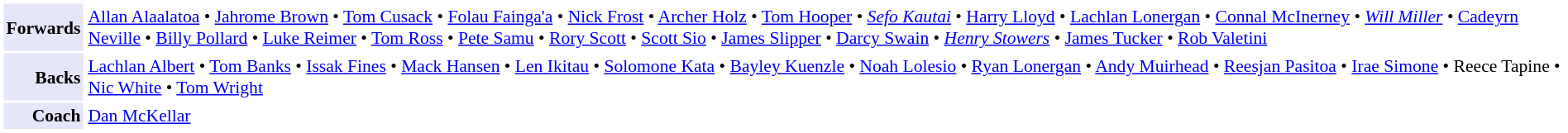<table cellpadding="2" style="border:1px solid white;font-size:90%">
<tr>
<td style="text-align:right;background:lavender"><strong>Forwards</strong></td>
<td style="text-align:left"><a href='#'>Allan Alaalatoa</a> • <a href='#'>Jahrome Brown</a> • <a href='#'>Tom Cusack</a> • <a href='#'>Folau Fainga'a</a> • <a href='#'>Nick Frost</a> • <a href='#'>Archer Holz</a> • <a href='#'>Tom Hooper</a> • <em><a href='#'>Sefo Kautai</a></em> • <a href='#'>Harry Lloyd</a> • <a href='#'>Lachlan Lonergan</a> • <a href='#'>Connal McInerney</a> • <em><a href='#'>Will Miller</a></em> • <a href='#'>Cadeyrn Neville</a> • <a href='#'>Billy Pollard</a> • <a href='#'>Luke Reimer</a> • <a href='#'>Tom Ross</a> • <a href='#'>Pete Samu</a> • <a href='#'>Rory Scott</a> • <a href='#'>Scott Sio</a> • <a href='#'>James Slipper</a> • <a href='#'>Darcy Swain</a> • <em><a href='#'>Henry Stowers</a></em> • <a href='#'>James Tucker</a> • <a href='#'>Rob Valetini</a></td>
</tr>
<tr>
<td style="text-align:right;background:lavender"><strong>Backs</strong></td>
<td style="text-align:left"><a href='#'>Lachlan Albert</a> • <a href='#'>Tom Banks</a> • <a href='#'>Issak Fines</a> • <a href='#'>Mack Hansen</a> • <a href='#'>Len Ikitau</a> • <a href='#'>Solomone Kata</a> • <a href='#'>Bayley Kuenzle</a> • <a href='#'>Noah Lolesio</a> • <a href='#'>Ryan Lonergan</a> • <a href='#'>Andy Muirhead</a> • <a href='#'>Reesjan Pasitoa</a> • <a href='#'>Irae Simone</a> • Reece Tapine • <a href='#'>Nic White</a> • <a href='#'>Tom Wright</a></td>
</tr>
<tr>
<td style="text-align:right;background:lavender"><strong>Coach</strong></td>
<td style="text-align:left"><a href='#'>Dan McKellar</a></td>
</tr>
</table>
